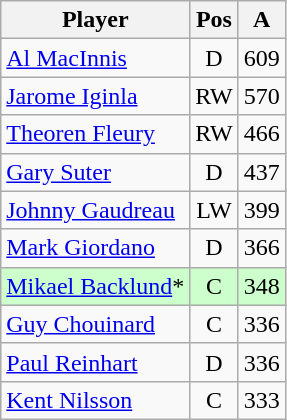<table class="wikitable" style="text-align:center;">
<tr>
<th>Player</th>
<th>Pos</th>
<th>A</th>
</tr>
<tr>
<td style="text-align:left;"><a href='#'>Al MacInnis</a></td>
<td>D</td>
<td>609</td>
</tr>
<tr>
<td style="text-align:left;"><a href='#'>Jarome Iginla</a></td>
<td>RW</td>
<td>570</td>
</tr>
<tr>
<td style="text-align:left;"><a href='#'>Theoren Fleury</a></td>
<td>RW</td>
<td>466</td>
</tr>
<tr>
<td style="text-align:left;"><a href='#'>Gary Suter</a></td>
<td>D</td>
<td>437</td>
</tr>
<tr>
<td style="text-align:left;"><a href='#'>Johnny Gaudreau</a></td>
<td>LW</td>
<td>399</td>
</tr>
<tr>
<td style="text-align:left;"><a href='#'>Mark Giordano</a></td>
<td>D</td>
<td>366</td>
</tr>
<tr style="background:#cfc;">
<td style="text-align:left;"><a href='#'>Mikael Backlund</a>*</td>
<td>C</td>
<td>348</td>
</tr>
<tr>
<td style="text-align:left;"><a href='#'>Guy Chouinard</a></td>
<td>C</td>
<td>336</td>
</tr>
<tr>
<td style="text-align:left;"><a href='#'>Paul Reinhart</a></td>
<td>D</td>
<td>336</td>
</tr>
<tr>
<td style="text-align:left;"><a href='#'>Kent Nilsson</a></td>
<td>C</td>
<td>333</td>
</tr>
</table>
